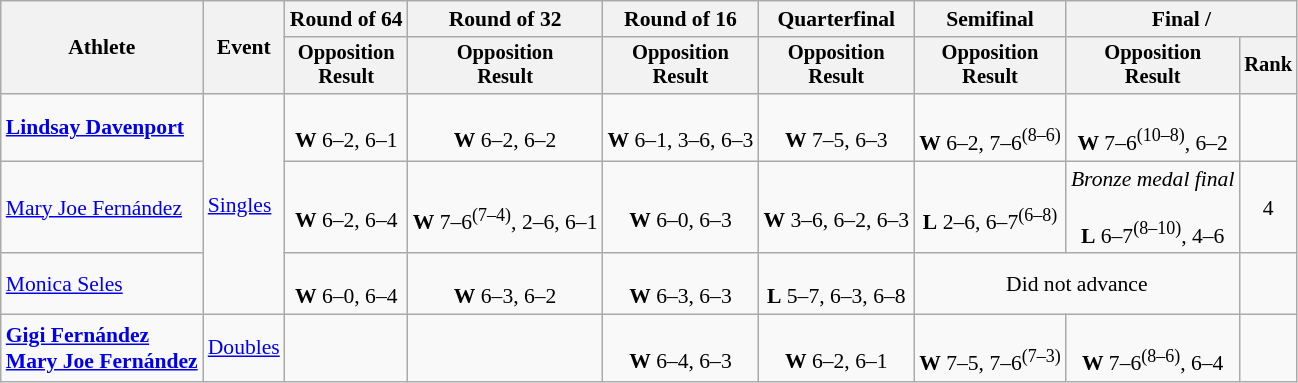<table class=wikitable style=font-size:90%;text-align:center>
<tr>
<th rowspan=2>Athlete</th>
<th rowspan=2>Event</th>
<th>Round of 64</th>
<th>Round of 32</th>
<th>Round of 16</th>
<th>Quarterfinal</th>
<th>Semifinal</th>
<th colspan=2>Final / </th>
</tr>
<tr style=font-size:95%>
<th>Opposition<br>Result</th>
<th>Opposition<br>Result</th>
<th>Opposition<br>Result</th>
<th>Opposition<br>Result</th>
<th>Opposition<br>Result</th>
<th>Opposition<br>Result</th>
<th>Rank</th>
</tr>
<tr>
<td align=left><strong><a href='#'>Lindsay Davenport</a></strong></td>
<td align=left rowspan=3><a href='#'>Singles</a></td>
<td><br><strong>W</strong> 6–2, 6–1</td>
<td><br><strong>W</strong> 6–2, 6–2</td>
<td><br><strong>W</strong> 6–1, 3–6, 6–3</td>
<td><br><strong>W</strong> 7–5, 6–3</td>
<td><br><strong>W</strong> 6–2, 7–6<sup>(8–6)</sup></td>
<td><br><strong>W</strong> 7–6<sup>(10–8)</sup>, 6–2</td>
<td></td>
</tr>
<tr>
<td align=left><a href='#'>Mary Joe Fernández</a></td>
<td><br><strong>W</strong> 6–2, 6–4</td>
<td><br><strong>W</strong> 7–6<sup>(7–4)</sup>, 2–6, 6–1</td>
<td><br><strong>W</strong> 6–0, 6–3</td>
<td><br><strong>W</strong> 3–6, 6–2, 6–3</td>
<td><br><strong>L</strong> 2–6, 6–7<sup>(6–8)</sup></td>
<td><em>Bronze medal final</em><br><br><strong>L</strong> 6–7<sup>(8–10)</sup>, 4–6</td>
<td>4</td>
</tr>
<tr>
<td align=left><a href='#'>Monica Seles</a></td>
<td><br><strong>W</strong> 6–0, 6–4</td>
<td><br><strong>W</strong> 6–3, 6–2</td>
<td><br><strong>W</strong> 6–3, 6–3</td>
<td><br><strong>L</strong> 5–7, 6–3, 6–8</td>
<td colspan=2>Did not advance</td>
</tr>
<tr>
<td align=left><strong><a href='#'>Gigi Fernández</a><br><a href='#'>Mary Joe Fernández</a></strong></td>
<td align=left><a href='#'>Doubles</a></td>
<td></td>
<td></td>
<td><br><strong>W</strong> 6–4, 6–3</td>
<td><br><strong>W</strong> 6–2, 6–1</td>
<td><br><strong>W</strong> 7–5, 7–6<sup>(7–3)</sup></td>
<td><br><strong>W</strong> 7–6<sup>(8–6)</sup>, 6–4</td>
<td></td>
</tr>
</table>
